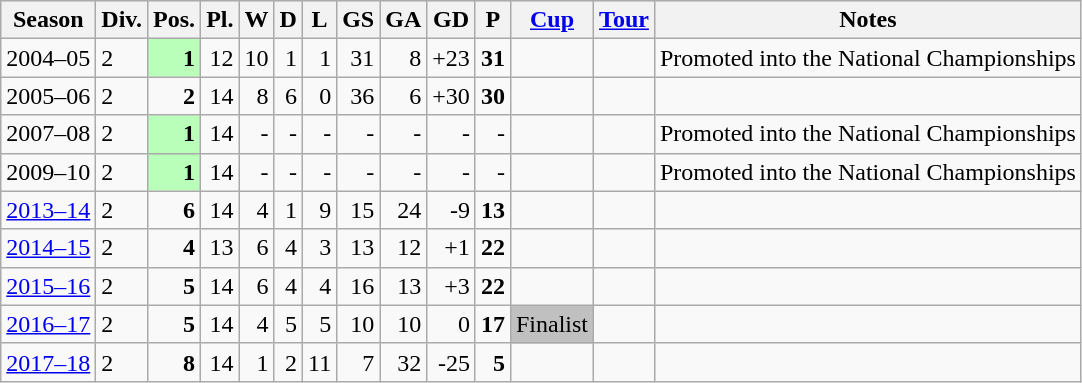<table class="wikitable">
<tr style="background:#efefef;">
<th>Season</th>
<th>Div.</th>
<th>Pos.</th>
<th>Pl.</th>
<th>W</th>
<th>D</th>
<th>L</th>
<th>GS</th>
<th>GA</th>
<th>GD</th>
<th>P</th>
<th><a href='#'>Cup</a></th>
<th><a href='#'>Tour</a></th>
<th>Notes</th>
</tr>
<tr>
<td>2004–05</td>
<td>2</td>
<td align=right bgcolor=#B9FFB9><strong>1</strong></td>
<td align=right>12</td>
<td align=right>10</td>
<td align=right>1</td>
<td align=right>1</td>
<td align=right>31</td>
<td align=right>8</td>
<td align=right>+23</td>
<td align=right><strong>31</strong></td>
<td></td>
<td></td>
<td>Promoted into the National Championships</td>
</tr>
<tr>
<td>2005–06</td>
<td>2</td>
<td align=right><strong>2</strong></td>
<td align=right>14</td>
<td align=right>8</td>
<td align=right>6</td>
<td align=right>0</td>
<td align=right>36</td>
<td align=right>6</td>
<td align=right>+30</td>
<td align=right><strong>30</strong></td>
<td></td>
<td></td>
<td></td>
</tr>
<tr>
<td>2007–08</td>
<td>2</td>
<td align=right bgcolor=#B9FFB9><strong>1</strong></td>
<td align=right>14</td>
<td align=right>-</td>
<td align=right>-</td>
<td align=right>-</td>
<td align=right>-</td>
<td align=right>-</td>
<td align=right>-</td>
<td align=right>-</td>
<td></td>
<td></td>
<td>Promoted into the National Championships</td>
</tr>
<tr>
<td>2009–10</td>
<td>2</td>
<td align=right bgcolor=#B9FFB9><strong>1</strong></td>
<td align=right>14</td>
<td align=right>-</td>
<td align=right>-</td>
<td align=right>-</td>
<td align=right>-</td>
<td align=right>-</td>
<td align=right>-</td>
<td align=right>-</td>
<td></td>
<td></td>
<td>Promoted into the National Championships</td>
</tr>
<tr>
<td><a href='#'>2013–14</a></td>
<td>2</td>
<td align=right><strong>6</strong></td>
<td align=right>14</td>
<td align=right>4</td>
<td align=right>1</td>
<td align=right>9</td>
<td align=right>15</td>
<td align=right>24</td>
<td align=right>-9</td>
<td align=right><strong>13</strong></td>
<td></td>
<td></td>
<td></td>
</tr>
<tr>
<td><a href='#'>2014–15</a></td>
<td>2</td>
<td align=right><strong>4</strong></td>
<td align=right>13</td>
<td align=right>6</td>
<td align=right>4</td>
<td align=right>3</td>
<td align=right>13</td>
<td align=right>12</td>
<td align=right>+1</td>
<td align=right><strong>22</strong></td>
<td></td>
<td></td>
<td></td>
</tr>
<tr>
<td><a href='#'>2015–16</a></td>
<td>2</td>
<td align=right><strong>5</strong></td>
<td align=right>14</td>
<td align=right>6</td>
<td align=right>4</td>
<td align=right>4</td>
<td align=right>16</td>
<td align=right>13</td>
<td align=right>+3</td>
<td align=right><strong>22</strong></td>
<td></td>
<td></td>
<td></td>
</tr>
<tr>
<td><a href='#'>2016–17</a></td>
<td>2</td>
<td align=right><strong>5</strong></td>
<td align=right>14</td>
<td align=right>4</td>
<td align=right>5</td>
<td align=right>5</td>
<td align=right>10</td>
<td align=right>10</td>
<td align=right>0</td>
<td align=right><strong>17</strong></td>
<td bgcolor=silver>Finalist</td>
<td></td>
<td></td>
</tr>
<tr>
<td><a href='#'>2017–18</a></td>
<td>2</td>
<td align=right><strong>8</strong></td>
<td align=right>14</td>
<td align=right>1</td>
<td align=right>2</td>
<td align=right>11</td>
<td align=right>7</td>
<td align=right>32</td>
<td align=right>-25</td>
<td align=right><strong>5</strong></td>
<td></td>
<td></td>
<td></td>
</tr>
</table>
